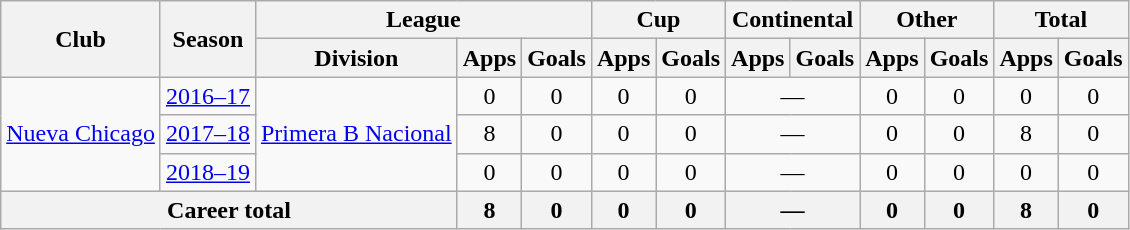<table class="wikitable" style="text-align:center">
<tr>
<th rowspan="2">Club</th>
<th rowspan="2">Season</th>
<th colspan="3">League</th>
<th colspan="2">Cup</th>
<th colspan="2">Continental</th>
<th colspan="2">Other</th>
<th colspan="2">Total</th>
</tr>
<tr>
<th>Division</th>
<th>Apps</th>
<th>Goals</th>
<th>Apps</th>
<th>Goals</th>
<th>Apps</th>
<th>Goals</th>
<th>Apps</th>
<th>Goals</th>
<th>Apps</th>
<th>Goals</th>
</tr>
<tr>
<td rowspan="3"><a href='#'>Nueva Chicago</a></td>
<td><a href='#'>2016–17</a></td>
<td rowspan="3"><a href='#'>Primera B Nacional</a></td>
<td>0</td>
<td>0</td>
<td>0</td>
<td>0</td>
<td colspan="2">—</td>
<td>0</td>
<td>0</td>
<td>0</td>
<td>0</td>
</tr>
<tr>
<td><a href='#'>2017–18</a></td>
<td>8</td>
<td>0</td>
<td>0</td>
<td>0</td>
<td colspan="2">—</td>
<td>0</td>
<td>0</td>
<td>8</td>
<td>0</td>
</tr>
<tr>
<td><a href='#'>2018–19</a></td>
<td>0</td>
<td>0</td>
<td>0</td>
<td>0</td>
<td colspan="2">—</td>
<td>0</td>
<td>0</td>
<td>0</td>
<td>0</td>
</tr>
<tr>
<th colspan="3">Career total</th>
<th>8</th>
<th>0</th>
<th>0</th>
<th>0</th>
<th colspan="2">—</th>
<th>0</th>
<th>0</th>
<th>8</th>
<th>0</th>
</tr>
</table>
